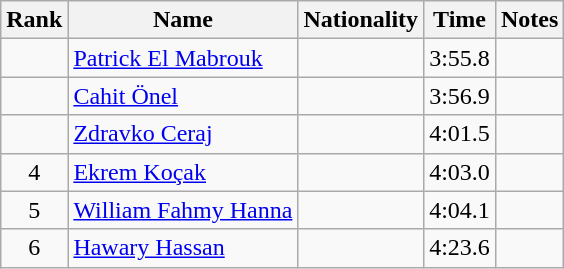<table class="wikitable sortable" style="text-align:center">
<tr>
<th>Rank</th>
<th>Name</th>
<th>Nationality</th>
<th>Time</th>
<th>Notes</th>
</tr>
<tr>
<td></td>
<td align=left><a href='#'>Patrick El Mabrouk</a></td>
<td align=left></td>
<td>3:55.8</td>
<td></td>
</tr>
<tr>
<td></td>
<td align=left><a href='#'>Cahit Önel</a></td>
<td align=left></td>
<td>3:56.9</td>
<td></td>
</tr>
<tr>
<td></td>
<td align=left><a href='#'>Zdravko Ceraj</a></td>
<td align=left></td>
<td>4:01.5</td>
<td></td>
</tr>
<tr>
<td>4</td>
<td align=left><a href='#'>Ekrem Koçak</a></td>
<td align=left></td>
<td>4:03.0</td>
<td></td>
</tr>
<tr>
<td>5</td>
<td align=left><a href='#'>William Fahmy Hanna</a></td>
<td align=left></td>
<td>4:04.1</td>
<td></td>
</tr>
<tr>
<td>6</td>
<td align=left><a href='#'>Hawary Hassan</a></td>
<td align=left></td>
<td>4:23.6</td>
<td></td>
</tr>
</table>
